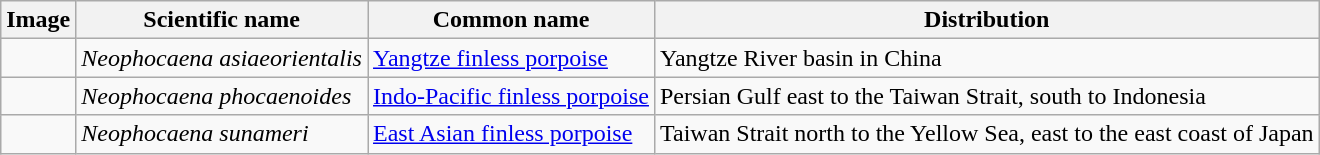<table class="wikitable">
<tr>
<th>Image</th>
<th>Scientific name</th>
<th>Common name</th>
<th>Distribution</th>
</tr>
<tr>
<td></td>
<td><em>Neophocaena asiaeorientalis</em></td>
<td><a href='#'>Yangtze finless porpoise</a></td>
<td>Yangtze River basin in China</td>
</tr>
<tr>
<td></td>
<td><em>Neophocaena phocaenoides</em></td>
<td><a href='#'>Indo-Pacific finless porpoise</a></td>
<td>Persian Gulf east to the Taiwan Strait, south to Indonesia</td>
</tr>
<tr>
<td></td>
<td><em>Neophocaena sunameri</em></td>
<td><a href='#'>East Asian finless porpoise</a></td>
<td>Taiwan Strait north to the Yellow Sea, east to the east coast of Japan</td>
</tr>
</table>
